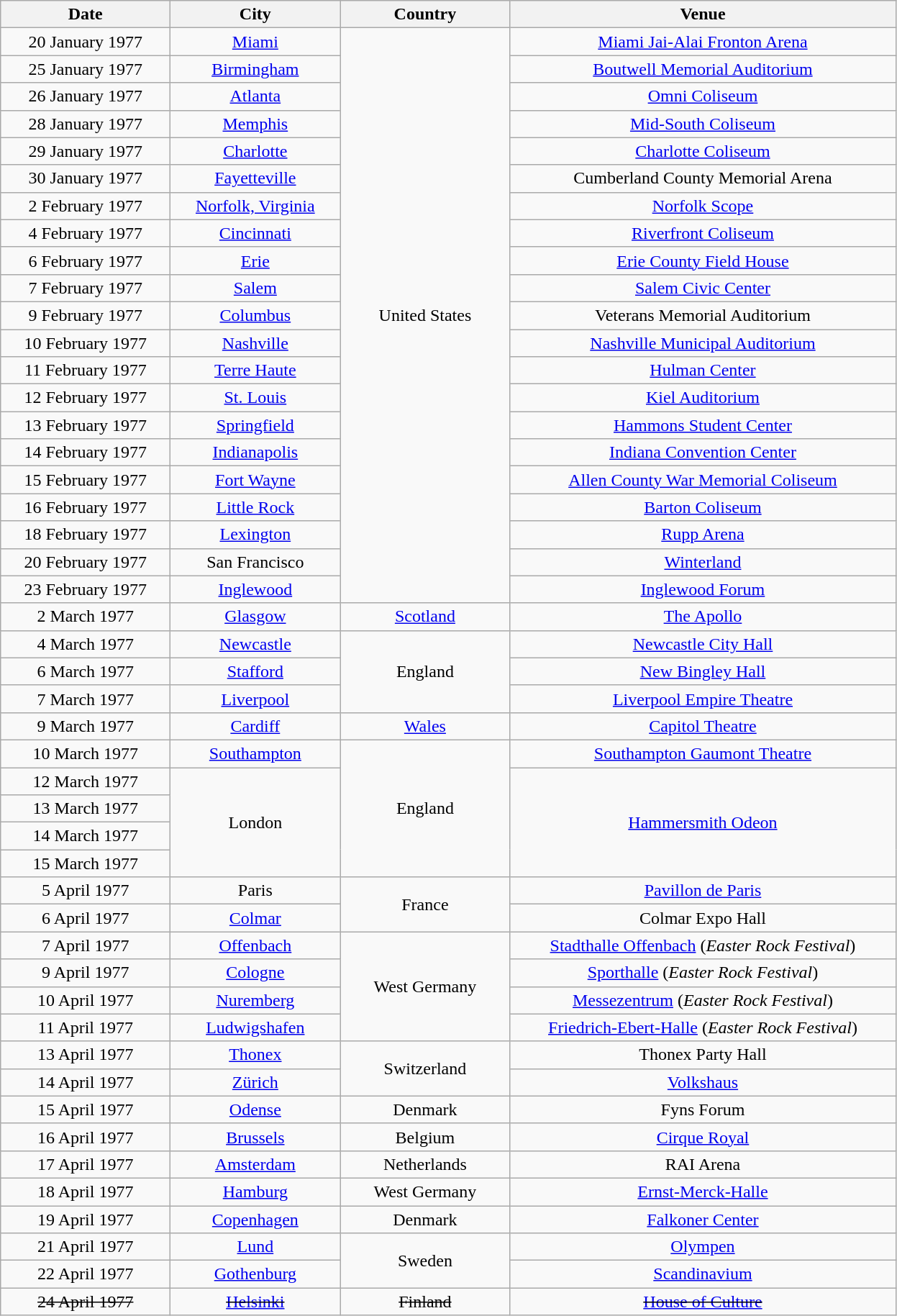<table class="wikitable" style="text-align:center;">
<tr>
<th width="150">Date</th>
<th width="150">City</th>
<th width="150">Country</th>
<th width="350">Venue</th>
</tr>
<tr>
<td>20 January 1977</td>
<td><a href='#'>Miami</a></td>
<td rowspan="21">United States</td>
<td><a href='#'>Miami Jai-Alai Fronton Arena</a></td>
</tr>
<tr>
<td>25 January 1977</td>
<td><a href='#'>Birmingham</a></td>
<td><a href='#'>Boutwell Memorial Auditorium</a></td>
</tr>
<tr>
<td>26 January 1977</td>
<td><a href='#'>Atlanta</a></td>
<td><a href='#'>Omni Coliseum</a></td>
</tr>
<tr>
<td>28 January 1977</td>
<td><a href='#'>Memphis</a></td>
<td><a href='#'>Mid-South Coliseum</a></td>
</tr>
<tr>
<td>29 January 1977</td>
<td><a href='#'>Charlotte</a></td>
<td><a href='#'>Charlotte Coliseum</a></td>
</tr>
<tr>
<td>30 January 1977</td>
<td><a href='#'>Fayetteville</a></td>
<td>Cumberland County Memorial Arena</td>
</tr>
<tr>
<td>2 February 1977</td>
<td><a href='#'>Norfolk, Virginia</a></td>
<td><a href='#'>Norfolk Scope</a></td>
</tr>
<tr>
<td>4 February 1977</td>
<td><a href='#'>Cincinnati</a></td>
<td><a href='#'>Riverfront Coliseum</a></td>
</tr>
<tr>
<td>6 February 1977</td>
<td><a href='#'>Erie</a></td>
<td><a href='#'>Erie County Field House</a></td>
</tr>
<tr>
<td>7 February 1977</td>
<td><a href='#'>Salem</a></td>
<td><a href='#'>Salem Civic Center</a></td>
</tr>
<tr>
<td>9 February 1977</td>
<td><a href='#'>Columbus</a></td>
<td>Veterans Memorial Auditorium</td>
</tr>
<tr>
<td>10 February 1977</td>
<td><a href='#'>Nashville</a></td>
<td><a href='#'>Nashville Municipal Auditorium</a></td>
</tr>
<tr>
<td>11 February 1977</td>
<td><a href='#'>Terre Haute</a></td>
<td><a href='#'>Hulman Center</a></td>
</tr>
<tr>
<td>12 February 1977</td>
<td><a href='#'>St. Louis</a></td>
<td><a href='#'>Kiel Auditorium</a></td>
</tr>
<tr>
<td>13 February 1977</td>
<td><a href='#'>Springfield</a></td>
<td><a href='#'>Hammons Student Center</a></td>
</tr>
<tr>
<td>14 February 1977</td>
<td><a href='#'>Indianapolis</a></td>
<td><a href='#'>Indiana Convention Center</a></td>
</tr>
<tr>
<td>15 February 1977</td>
<td><a href='#'>Fort Wayne</a></td>
<td><a href='#'>Allen County War Memorial Coliseum</a></td>
</tr>
<tr>
<td>16 February 1977</td>
<td><a href='#'>Little Rock</a></td>
<td><a href='#'>Barton Coliseum</a></td>
</tr>
<tr>
<td>18 February 1977</td>
<td><a href='#'>Lexington</a></td>
<td><a href='#'>Rupp Arena</a></td>
</tr>
<tr>
<td>20 February 1977</td>
<td>San Francisco</td>
<td><a href='#'>Winterland</a></td>
</tr>
<tr>
<td>23 February 1977</td>
<td><a href='#'>Inglewood</a></td>
<td><a href='#'>Inglewood Forum</a></td>
</tr>
<tr>
<td>2 March 1977</td>
<td><a href='#'>Glasgow</a></td>
<td><a href='#'>Scotland</a></td>
<td><a href='#'>The Apollo</a></td>
</tr>
<tr>
<td>4 March 1977</td>
<td><a href='#'>Newcastle</a></td>
<td rowspan="3">England</td>
<td><a href='#'>Newcastle City Hall</a></td>
</tr>
<tr>
<td>6 March 1977</td>
<td><a href='#'>Stafford</a></td>
<td><a href='#'>New Bingley Hall</a></td>
</tr>
<tr>
<td>7 March 1977</td>
<td><a href='#'>Liverpool</a></td>
<td><a href='#'>Liverpool Empire Theatre</a></td>
</tr>
<tr>
<td>9 March 1977</td>
<td><a href='#'>Cardiff</a></td>
<td><a href='#'>Wales</a></td>
<td><a href='#'>Capitol Theatre</a></td>
</tr>
<tr>
<td>10 March 1977</td>
<td><a href='#'>Southampton</a></td>
<td rowspan="5">England</td>
<td><a href='#'>Southampton Gaumont Theatre</a></td>
</tr>
<tr>
<td>12 March 1977</td>
<td rowspan="4">London</td>
<td rowspan="4"><a href='#'>Hammersmith Odeon</a></td>
</tr>
<tr>
<td>13 March 1977</td>
</tr>
<tr>
<td>14 March 1977</td>
</tr>
<tr>
<td>15 March 1977</td>
</tr>
<tr>
<td>5 April 1977</td>
<td>Paris</td>
<td rowspan="2">France</td>
<td><a href='#'>Pavillon de Paris</a></td>
</tr>
<tr>
<td>6 April 1977</td>
<td><a href='#'>Colmar</a></td>
<td>Colmar Expo Hall</td>
</tr>
<tr>
<td>7 April 1977</td>
<td><a href='#'>Offenbach</a></td>
<td rowspan="4">West Germany</td>
<td><a href='#'>Stadthalle Offenbach</a> (<em>Easter Rock Festival</em>)</td>
</tr>
<tr>
<td>9 April 1977</td>
<td><a href='#'>Cologne</a></td>
<td><a href='#'>Sporthalle</a> (<em>Easter Rock Festival</em>)</td>
</tr>
<tr>
<td>10 April 1977</td>
<td><a href='#'>Nuremberg</a></td>
<td><a href='#'>Messezentrum</a> (<em>Easter Rock Festival</em>)</td>
</tr>
<tr>
<td>11 April 1977</td>
<td><a href='#'>Ludwigshafen</a></td>
<td><a href='#'>Friedrich-Ebert-Halle</a> (<em>Easter Rock Festival</em>)</td>
</tr>
<tr>
<td>13 April 1977</td>
<td><a href='#'>Thonex</a></td>
<td rowspan="2">Switzerland</td>
<td>Thonex Party Hall</td>
</tr>
<tr>
<td>14 April 1977</td>
<td><a href='#'>Zürich</a></td>
<td><a href='#'>Volkshaus</a></td>
</tr>
<tr>
<td>15 April 1977</td>
<td><a href='#'>Odense</a></td>
<td>Denmark</td>
<td>Fyns Forum</td>
</tr>
<tr>
<td>16 April 1977</td>
<td><a href='#'>Brussels</a></td>
<td>Belgium</td>
<td><a href='#'>Cirque Royal</a></td>
</tr>
<tr>
<td>17 April 1977</td>
<td><a href='#'>Amsterdam</a></td>
<td>Netherlands</td>
<td>RAI Arena</td>
</tr>
<tr>
<td>18 April 1977</td>
<td><a href='#'>Hamburg</a></td>
<td>West Germany</td>
<td><a href='#'>Ernst-Merck-Halle</a></td>
</tr>
<tr>
<td>19 April 1977</td>
<td><a href='#'>Copenhagen</a></td>
<td>Denmark</td>
<td><a href='#'>Falkoner Center</a></td>
</tr>
<tr>
<td>21 April 1977</td>
<td><a href='#'>Lund</a></td>
<td rowspan="2">Sweden</td>
<td><a href='#'>Olympen</a></td>
</tr>
<tr>
<td>22 April 1977</td>
<td><a href='#'>Gothenburg</a></td>
<td><a href='#'>Scandinavium</a></td>
</tr>
<tr>
<td><s>24 April 1977</s></td>
<td><s><a href='#'>Helsinki</a></s></td>
<td><s>Finland</s></td>
<td><s><a href='#'>House of Culture</a></s></td>
</tr>
</table>
